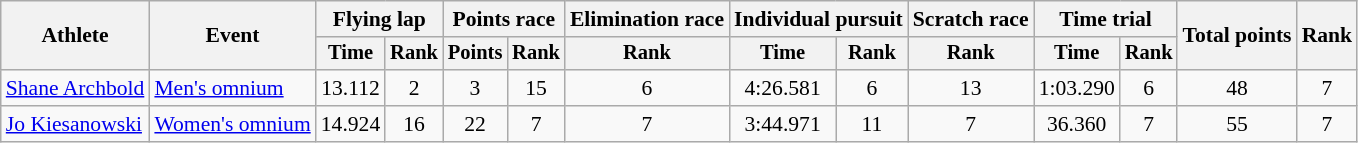<table class="wikitable" style="font-size:90%">
<tr>
<th rowspan="2">Athlete</th>
<th rowspan="2">Event</th>
<th colspan=2>Flying lap</th>
<th colspan=2>Points race</th>
<th>Elimination race</th>
<th colspan=2>Individual pursuit</th>
<th>Scratch race</th>
<th colspan=2>Time trial</th>
<th rowspan=2>Total points</th>
<th rowspan=2>Rank</th>
</tr>
<tr style="font-size:95%">
<th>Time</th>
<th>Rank</th>
<th>Points</th>
<th>Rank</th>
<th>Rank</th>
<th>Time</th>
<th>Rank</th>
<th>Rank</th>
<th>Time</th>
<th>Rank</th>
</tr>
<tr align=center>
<td align=left><a href='#'>Shane Archbold</a></td>
<td align=left><a href='#'>Men's omnium</a></td>
<td>13.112</td>
<td>2</td>
<td>3</td>
<td>15</td>
<td>6</td>
<td>4:26.581</td>
<td>6</td>
<td>13</td>
<td>1:03.290</td>
<td>6</td>
<td>48</td>
<td>7</td>
</tr>
<tr align=center>
<td align=left><a href='#'>Jo Kiesanowski</a></td>
<td align=left><a href='#'>Women's omnium</a></td>
<td>14.924</td>
<td>16</td>
<td>22</td>
<td>7</td>
<td>7</td>
<td>3:44.971</td>
<td>11</td>
<td>7</td>
<td>36.360</td>
<td>7</td>
<td>55</td>
<td>7</td>
</tr>
</table>
